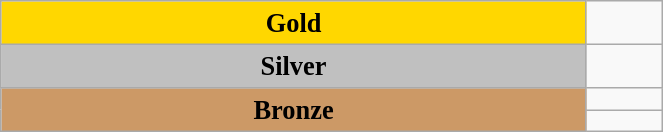<table class="wikitable" style="text-align:center; font-size:110%;" width="35%">
<tr>
<td rowspan="1" bgcolor="gold"><strong>Gold</strong></td>
<td align=left></td>
</tr>
<tr>
<td rowspan="1" bgcolor="silver"><strong>Silver</strong></td>
<td align=left></td>
</tr>
<tr>
<td rowspan="2" bgcolor="#cc9966"><strong>Bronze</strong></td>
<td align=left></td>
</tr>
<tr>
<td align=left></td>
</tr>
</table>
